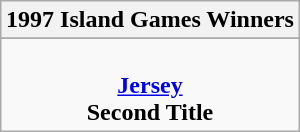<table class="wikitable" style="text-align: center; margin: 0 auto;">
<tr>
<th>1997 Island Games Winners</th>
</tr>
<tr>
</tr>
<tr>
<td><br><strong><a href='#'>Jersey</a></strong><br><strong>Second Title</strong></td>
</tr>
</table>
